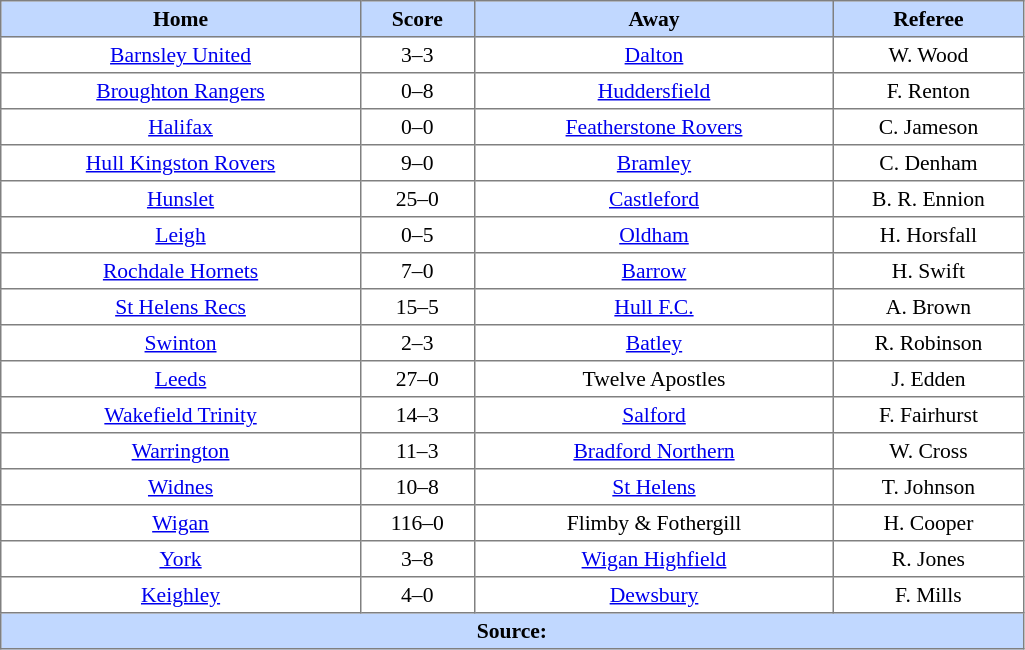<table border=1 style="border-collapse:collapse; font-size:90%; text-align:center;" cellpadding=3 cellspacing=0 width=54%>
<tr bgcolor=#C1D8FF>
<th width=19%>Home</th>
<th width=6%>Score</th>
<th width=19%>Away</th>
<th width=10%>Referee</th>
</tr>
<tr>
<td><a href='#'>Barnsley United</a></td>
<td>3–3</td>
<td><a href='#'>Dalton</a></td>
<td>W. Wood</td>
</tr>
<tr>
<td><a href='#'>Broughton Rangers</a></td>
<td>0–8</td>
<td><a href='#'>Huddersfield</a></td>
<td>F. Renton</td>
</tr>
<tr>
<td><a href='#'>Halifax</a></td>
<td>0–0</td>
<td><a href='#'>Featherstone Rovers</a></td>
<td>C. Jameson</td>
</tr>
<tr>
<td><a href='#'>Hull Kingston Rovers</a></td>
<td>9–0</td>
<td><a href='#'>Bramley</a></td>
<td>C. Denham</td>
</tr>
<tr>
<td><a href='#'>Hunslet</a></td>
<td>25–0</td>
<td><a href='#'>Castleford</a></td>
<td>B. R. Ennion</td>
</tr>
<tr>
<td><a href='#'>Leigh</a></td>
<td>0–5</td>
<td><a href='#'>Oldham</a></td>
<td>H. Horsfall</td>
</tr>
<tr>
<td><a href='#'>Rochdale Hornets</a></td>
<td>7–0</td>
<td><a href='#'>Barrow</a></td>
<td>H. Swift</td>
</tr>
<tr>
<td><a href='#'>St Helens Recs</a></td>
<td>15–5</td>
<td><a href='#'>Hull F.C.</a></td>
<td>A. Brown</td>
</tr>
<tr>
<td><a href='#'>Swinton</a></td>
<td>2–3</td>
<td><a href='#'>Batley</a></td>
<td>R. Robinson</td>
</tr>
<tr>
<td><a href='#'>Leeds</a></td>
<td>27–0</td>
<td>Twelve Apostles</td>
<td>J. Edden</td>
</tr>
<tr>
<td><a href='#'>Wakefield Trinity</a></td>
<td>14–3</td>
<td><a href='#'>Salford</a></td>
<td>F. Fairhurst</td>
</tr>
<tr>
<td><a href='#'>Warrington</a></td>
<td>11–3</td>
<td><a href='#'>Bradford Northern</a></td>
<td>W. Cross</td>
</tr>
<tr>
<td><a href='#'>Widnes</a></td>
<td>10–8</td>
<td><a href='#'>St Helens</a></td>
<td>T. Johnson</td>
</tr>
<tr>
<td><a href='#'>Wigan</a></td>
<td>116–0</td>
<td>Flimby & Fothergill</td>
<td>H. Cooper</td>
</tr>
<tr>
<td><a href='#'>York</a></td>
<td>3–8</td>
<td><a href='#'>Wigan Highfield</a></td>
<td>R. Jones</td>
</tr>
<tr>
<td><a href='#'>Keighley</a></td>
<td>4–0</td>
<td><a href='#'>Dewsbury</a></td>
<td>F. Mills</td>
</tr>
<tr style="background:#c1d8ff;">
<th colspan=4>Source:</th>
</tr>
</table>
